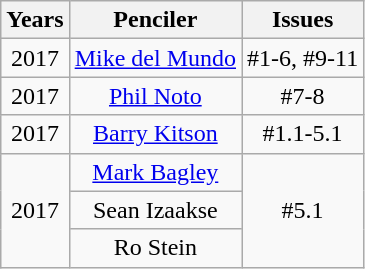<table class="wikitable" style="vertical-align:text-top">
<tr>
<th>Years</th>
<th>Penciler</th>
<th>Issues</th>
</tr>
<tr>
<td align="center">2017</td>
<td align="center"><a href='#'>Mike del Mundo</a></td>
<td align="center">#1-6, #9-11</td>
</tr>
<tr>
<td align="center">2017</td>
<td align="center"><a href='#'>Phil Noto</a></td>
<td align="center">#7-8</td>
</tr>
<tr>
<td align="center">2017</td>
<td align="center"><a href='#'>Barry Kitson</a></td>
<td align="center">#1.1-5.1</td>
</tr>
<tr>
<td align="center" rowspan="3">2017</td>
<td align="center"><a href='#'>Mark Bagley</a></td>
<td align="center" rowspan="3">#5.1</td>
</tr>
<tr>
<td align="center">Sean Izaakse</td>
</tr>
<tr>
<td align="center">Ro Stein</td>
</tr>
</table>
